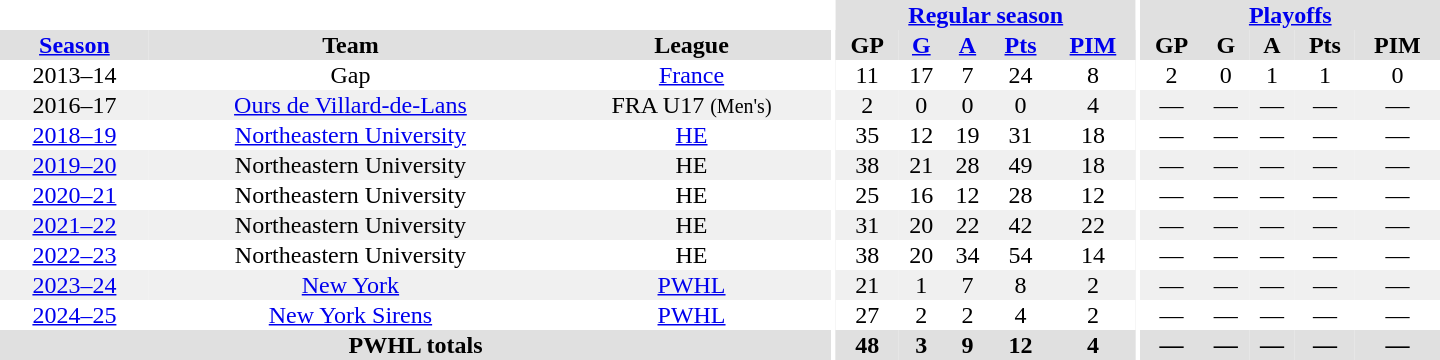<table border="0" cellpadding="1" cellspacing="0" style="text-align:center; width:60em;">
<tr bgcolor="#e0e0e0">
<th colspan="3" bgcolor="#ffffff"></th>
<th rowspan="94" bgcolor="#ffffff"></th>
<th colspan="5"><a href='#'>Regular season</a></th>
<th rowspan="94" bgcolor="#ffffff"></th>
<th colspan="5"><a href='#'>Playoffs</a></th>
</tr>
<tr bgcolor="#e0e0e0">
<th><a href='#'>Season</a></th>
<th>Team</th>
<th>League</th>
<th>GP</th>
<th><a href='#'>G</a></th>
<th><a href='#'>A</a></th>
<th><a href='#'>Pts</a></th>
<th><a href='#'>PIM</a></th>
<th>GP</th>
<th>G</th>
<th>A</th>
<th>Pts</th>
<th>PIM</th>
</tr>
<tr>
<td>2013–14</td>
<td>Gap</td>
<td><a href='#'>France</a></td>
<td>11</td>
<td>17</td>
<td>7</td>
<td>24</td>
<td>8</td>
<td>2</td>
<td>0</td>
<td>1</td>
<td>1</td>
<td>0</td>
</tr>
<tr bgcolor="#f0f0f0">
<td>2016–17</td>
<td><a href='#'>Ours de Villard-de-Lans</a></td>
<td>FRA U17 <small>(Men's)</small></td>
<td>2</td>
<td>0</td>
<td>0</td>
<td>0</td>
<td>4</td>
<td>—</td>
<td>—</td>
<td>—</td>
<td>—</td>
<td>—</td>
</tr>
<tr>
<td><a href='#'>2018–19</a></td>
<td><a href='#'>Northeastern University</a></td>
<td><a href='#'>HE</a></td>
<td>35</td>
<td>12</td>
<td>19</td>
<td>31</td>
<td>18</td>
<td>—</td>
<td>—</td>
<td>—</td>
<td>—</td>
<td>—</td>
</tr>
<tr bgcolor="#f0f0f0">
<td><a href='#'>2019–20</a></td>
<td>Northeastern University</td>
<td>HE</td>
<td>38</td>
<td>21</td>
<td>28</td>
<td>49</td>
<td>18</td>
<td>—</td>
<td>—</td>
<td>—</td>
<td>—</td>
<td>—</td>
</tr>
<tr>
<td><a href='#'>2020–21</a></td>
<td>Northeastern University</td>
<td>HE</td>
<td>25</td>
<td>16</td>
<td>12</td>
<td>28</td>
<td>12</td>
<td>—</td>
<td>—</td>
<td>—</td>
<td>—</td>
<td>—</td>
</tr>
<tr bgcolor="#f0f0f0">
<td><a href='#'>2021–22</a></td>
<td>Northeastern University</td>
<td>HE</td>
<td>31</td>
<td>20</td>
<td>22</td>
<td>42</td>
<td>22</td>
<td>—</td>
<td>—</td>
<td>—</td>
<td>—</td>
<td>—</td>
</tr>
<tr>
<td><a href='#'>2022–23</a></td>
<td>Northeastern University</td>
<td>HE</td>
<td>38</td>
<td>20</td>
<td>34</td>
<td>54</td>
<td>14</td>
<td>—</td>
<td>—</td>
<td>—</td>
<td>—</td>
<td>—</td>
</tr>
<tr bgcolor="f0f0f0">
<td><a href='#'>2023–24</a></td>
<td><a href='#'>New York</a></td>
<td><a href='#'>PWHL</a></td>
<td>21</td>
<td>1</td>
<td>7</td>
<td>8</td>
<td>2</td>
<td>—</td>
<td>—</td>
<td>—</td>
<td>—</td>
<td>—</td>
</tr>
<tr>
<td><a href='#'>2024–25</a></td>
<td><a href='#'>New York Sirens</a></td>
<td><a href='#'>PWHL</a></td>
<td>27</td>
<td>2</td>
<td>2</td>
<td>4</td>
<td>2</td>
<td>—</td>
<td>—</td>
<td>—</td>
<td>—</td>
<td>—</td>
</tr>
<tr bgcolor="#e0e0e0">
<th colspan="3">PWHL totals</th>
<th>48</th>
<th>3</th>
<th>9</th>
<th>12</th>
<th>4</th>
<th>—</th>
<th>—</th>
<th>—</th>
<th>—</th>
<th>—</th>
</tr>
</table>
